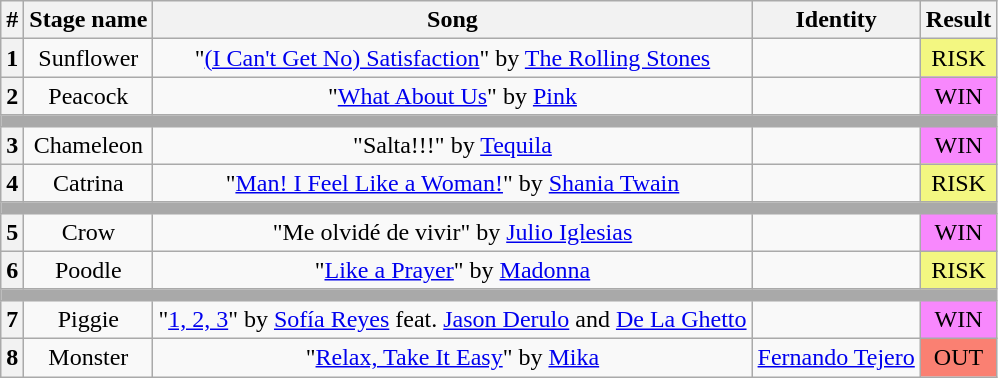<table class="wikitable plainrowheaders" style="text-align:center">
<tr>
<th>#</th>
<th>Stage name</th>
<th>Song</th>
<th>Identity</th>
<th>Result</th>
</tr>
<tr>
<th>1</th>
<td>Sunflower</td>
<td>"<a href='#'>(I Can't Get No) Satisfaction</a>" by <a href='#'>The Rolling Stones</a></td>
<td></td>
<td bgcolor=#F3F781>RISK</td>
</tr>
<tr>
<th>2</th>
<td>Peacock</td>
<td>"<a href='#'>What About Us</a>" by <a href='#'>Pink</a></td>
<td></td>
<td bgcolor=#F888FD>WIN</td>
</tr>
<tr>
<td colspan=5 style="background:darkgray"></td>
</tr>
<tr>
<th>3</th>
<td>Chameleon</td>
<td>"Salta!!!" by <a href='#'>Tequila</a></td>
<td></td>
<td bgcolor=#F888FD>WIN</td>
</tr>
<tr>
<th>4</th>
<td>Catrina</td>
<td>"<a href='#'>Man! I Feel Like a Woman!</a>" by <a href='#'>Shania Twain</a></td>
<td></td>
<td bgcolor=#F3F781>RISK</td>
</tr>
<tr>
<td colspan=5 style="background:darkgray"></td>
</tr>
<tr>
<th>5</th>
<td>Crow</td>
<td>"Me olvidé de vivir" by <a href='#'>Julio Iglesias</a></td>
<td></td>
<td bgcolor=#F888FD>WIN</td>
</tr>
<tr>
<th>6</th>
<td>Poodle</td>
<td>"<a href='#'>Like a Prayer</a>" by <a href='#'>Madonna</a></td>
<td></td>
<td bgcolor=#F3F781>RISK</td>
</tr>
<tr>
<td colspan=5 style="background:darkgray"></td>
</tr>
<tr>
<th>7</th>
<td>Piggie</td>
<td>"<a href='#'>1, 2, 3</a>" by <a href='#'>Sofía Reyes</a> feat. <a href='#'>Jason Derulo</a> and <a href='#'>De La Ghetto</a></td>
<td></td>
<td bgcolor=#F888FD>WIN</td>
</tr>
<tr>
<th>8</th>
<td>Monster</td>
<td>"<a href='#'>Relax, Take It Easy</a>" by <a href='#'>Mika</a></td>
<td><a href='#'>Fernando Tejero</a></td>
<td bgcolor=salmon>OUT</td>
</tr>
</table>
